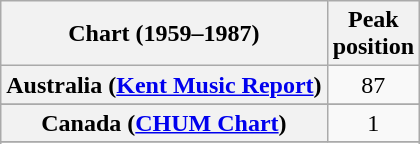<table class="wikitable sortable plainrowheaders">
<tr>
<th scope="col">Chart (1959–1987)</th>
<th scope="col">Peak<br>position</th>
</tr>
<tr>
<th scope="row">Australia (<a href='#'>Kent Music Report</a>)</th>
<td style="text-align:center;">87</td>
</tr>
<tr>
</tr>
<tr>
<th scope="row">Canada (<a href='#'>CHUM Chart</a>)</th>
<td style="text-align:center;">1</td>
</tr>
<tr>
</tr>
<tr>
</tr>
<tr>
</tr>
</table>
